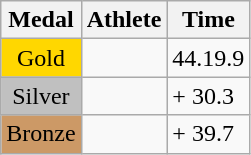<table class="wikitable">
<tr>
<th>Medal</th>
<th>Athlete</th>
<th>Time</th>
</tr>
<tr>
<td style="text-align:center;background-color:gold;">Gold</td>
<td></td>
<td>44.19.9</td>
</tr>
<tr>
<td style="text-align:center;background-color:silver;">Silver</td>
<td></td>
<td>+ 30.3</td>
</tr>
<tr>
<td style="text-align:center;background-color:#CC9966;">Bronze</td>
<td></td>
<td>+ 39.7</td>
</tr>
</table>
